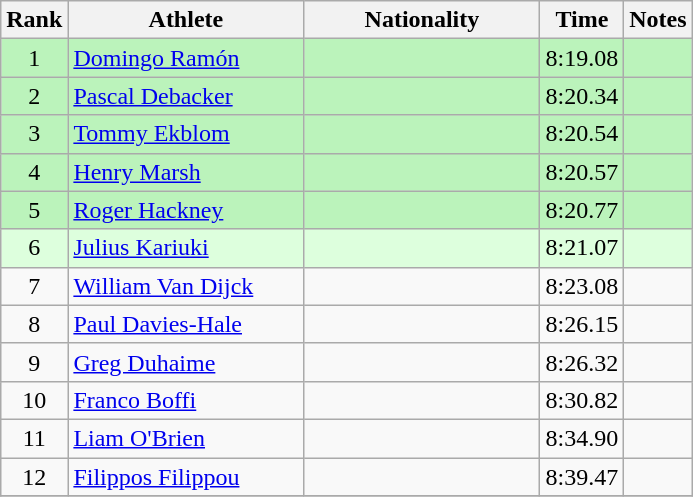<table class="wikitable sortable" style="text-align:center">
<tr>
<th width=30>Rank</th>
<th width=150>Athlete</th>
<th width=150>Nationality</th>
<th width=30>Time</th>
<th width=30>Notes</th>
</tr>
<tr bgcolor=bbf3bb>
<td>1</td>
<td align="left"><a href='#'>Domingo Ramón</a></td>
<td align="left"></td>
<td>8:19.08</td>
<td></td>
</tr>
<tr bgcolor=bbf3bb>
<td>2</td>
<td align="left"><a href='#'>Pascal Debacker</a></td>
<td align="left"></td>
<td>8:20.34</td>
<td></td>
</tr>
<tr bgcolor=bbf3bb>
<td>3</td>
<td align="left"><a href='#'>Tommy Ekblom</a></td>
<td align="left"></td>
<td>8:20.54</td>
<td></td>
</tr>
<tr bgcolor=bbf3bb>
<td>4</td>
<td align="left"><a href='#'>Henry Marsh</a></td>
<td align="left"></td>
<td>8:20.57</td>
<td></td>
</tr>
<tr bgcolor=bbf3bb>
<td>5</td>
<td align="left"><a href='#'>Roger Hackney</a></td>
<td align="left"></td>
<td>8:20.77</td>
<td></td>
</tr>
<tr bgcolor=#ddffdd>
<td>6</td>
<td align="left"><a href='#'>Julius Kariuki</a></td>
<td align="left"></td>
<td>8:21.07</td>
<td></td>
</tr>
<tr>
<td>7</td>
<td align="left"><a href='#'>William Van Dijck</a></td>
<td align="left"></td>
<td>8:23.08</td>
<td></td>
</tr>
<tr>
<td>8</td>
<td align="left"><a href='#'>Paul Davies-Hale</a></td>
<td align="left"></td>
<td>8:26.15</td>
<td></td>
</tr>
<tr>
<td>9</td>
<td align="left"><a href='#'>Greg Duhaime</a></td>
<td align="left"></td>
<td>8:26.32</td>
<td></td>
</tr>
<tr>
<td>10</td>
<td align="left"><a href='#'>Franco Boffi</a></td>
<td align="left"></td>
<td>8:30.82</td>
<td></td>
</tr>
<tr>
<td>11</td>
<td align="left"><a href='#'>Liam O'Brien</a></td>
<td align="left"></td>
<td>8:34.90</td>
<td></td>
</tr>
<tr>
<td>12</td>
<td align="left"><a href='#'>Filippos Filippou</a></td>
<td align="left"></td>
<td>8:39.47</td>
<td></td>
</tr>
<tr>
</tr>
</table>
